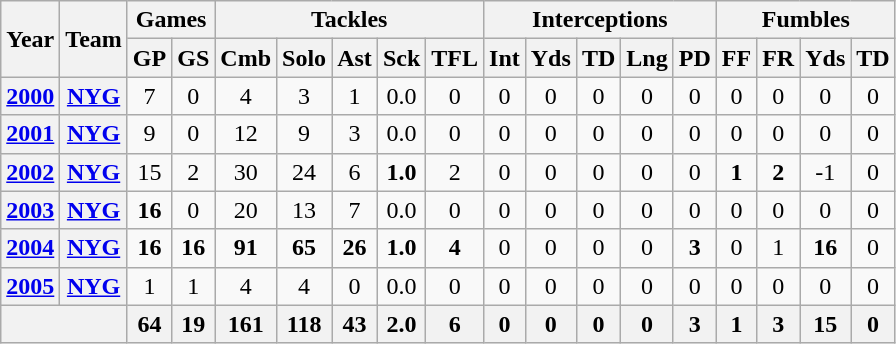<table class="wikitable" style="text-align:center">
<tr>
<th rowspan="2">Year</th>
<th rowspan="2">Team</th>
<th colspan="2">Games</th>
<th colspan="5">Tackles</th>
<th colspan="5">Interceptions</th>
<th colspan="4">Fumbles</th>
</tr>
<tr>
<th>GP</th>
<th>GS</th>
<th>Cmb</th>
<th>Solo</th>
<th>Ast</th>
<th>Sck</th>
<th>TFL</th>
<th>Int</th>
<th>Yds</th>
<th>TD</th>
<th>Lng</th>
<th>PD</th>
<th>FF</th>
<th>FR</th>
<th>Yds</th>
<th>TD</th>
</tr>
<tr>
<th><a href='#'>2000</a></th>
<th><a href='#'>NYG</a></th>
<td>7</td>
<td>0</td>
<td>4</td>
<td>3</td>
<td>1</td>
<td>0.0</td>
<td>0</td>
<td>0</td>
<td>0</td>
<td>0</td>
<td>0</td>
<td>0</td>
<td>0</td>
<td>0</td>
<td>0</td>
<td>0</td>
</tr>
<tr>
<th><a href='#'>2001</a></th>
<th><a href='#'>NYG</a></th>
<td>9</td>
<td>0</td>
<td>12</td>
<td>9</td>
<td>3</td>
<td>0.0</td>
<td>0</td>
<td>0</td>
<td>0</td>
<td>0</td>
<td>0</td>
<td>0</td>
<td>0</td>
<td>0</td>
<td>0</td>
<td>0</td>
</tr>
<tr>
<th><a href='#'>2002</a></th>
<th><a href='#'>NYG</a></th>
<td>15</td>
<td>2</td>
<td>30</td>
<td>24</td>
<td>6</td>
<td><strong>1.0</strong></td>
<td>2</td>
<td>0</td>
<td>0</td>
<td>0</td>
<td>0</td>
<td>0</td>
<td><strong>1</strong></td>
<td><strong>2</strong></td>
<td>-1</td>
<td>0</td>
</tr>
<tr>
<th><a href='#'>2003</a></th>
<th><a href='#'>NYG</a></th>
<td><strong>16</strong></td>
<td>0</td>
<td>20</td>
<td>13</td>
<td>7</td>
<td>0.0</td>
<td>0</td>
<td>0</td>
<td>0</td>
<td>0</td>
<td>0</td>
<td>0</td>
<td>0</td>
<td>0</td>
<td>0</td>
<td>0</td>
</tr>
<tr>
<th><a href='#'>2004</a></th>
<th><a href='#'>NYG</a></th>
<td><strong>16</strong></td>
<td><strong>16</strong></td>
<td><strong>91</strong></td>
<td><strong>65</strong></td>
<td><strong>26</strong></td>
<td><strong>1.0</strong></td>
<td><strong>4</strong></td>
<td>0</td>
<td>0</td>
<td>0</td>
<td>0</td>
<td><strong>3</strong></td>
<td>0</td>
<td>1</td>
<td><strong>16</strong></td>
<td>0</td>
</tr>
<tr>
<th><a href='#'>2005</a></th>
<th><a href='#'>NYG</a></th>
<td>1</td>
<td>1</td>
<td>4</td>
<td>4</td>
<td>0</td>
<td>0.0</td>
<td>0</td>
<td>0</td>
<td>0</td>
<td>0</td>
<td>0</td>
<td>0</td>
<td>0</td>
<td>0</td>
<td>0</td>
<td>0</td>
</tr>
<tr>
<th colspan="2"></th>
<th>64</th>
<th>19</th>
<th>161</th>
<th>118</th>
<th>43</th>
<th>2.0</th>
<th>6</th>
<th>0</th>
<th>0</th>
<th>0</th>
<th>0</th>
<th>3</th>
<th>1</th>
<th>3</th>
<th>15</th>
<th>0</th>
</tr>
</table>
